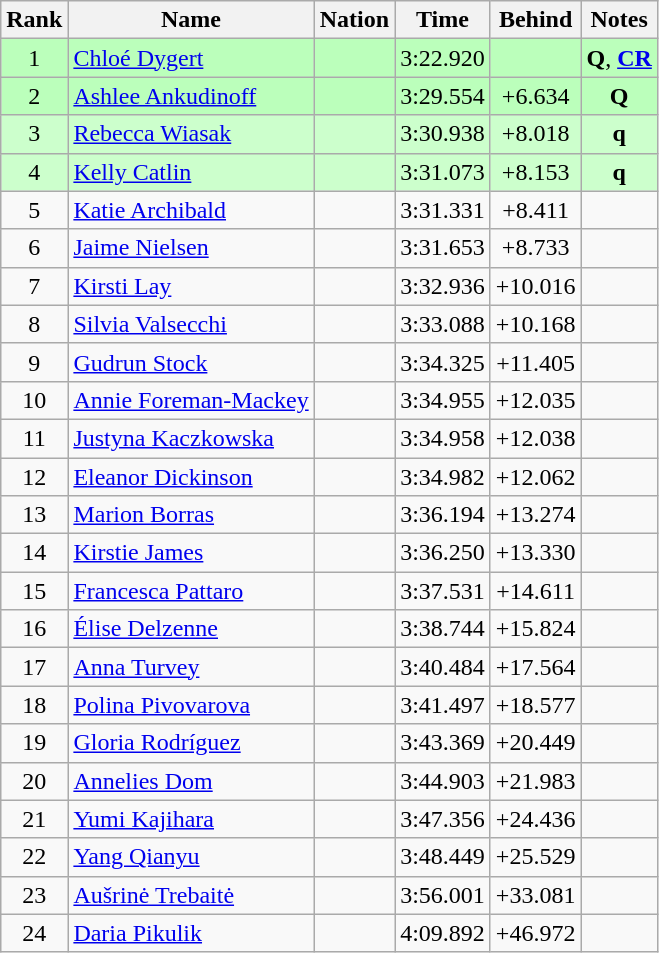<table class="wikitable sortable" style="text-align:center">
<tr>
<th>Rank</th>
<th>Name</th>
<th>Nation</th>
<th>Time</th>
<th>Behind</th>
<th>Notes</th>
</tr>
<tr bgcolor=bbffbb>
<td>1</td>
<td align=left><a href='#'>Chloé Dygert</a></td>
<td align=left></td>
<td>3:22.920</td>
<td></td>
<td><strong>Q</strong>, <strong><a href='#'>CR</a></strong></td>
</tr>
<tr bgcolor=bbffbb>
<td>2</td>
<td align=left><a href='#'>Ashlee Ankudinoff</a></td>
<td align=left></td>
<td>3:29.554</td>
<td>+6.634</td>
<td><strong>Q</strong></td>
</tr>
<tr bgcolor=ccffcc>
<td>3</td>
<td align=left><a href='#'>Rebecca Wiasak</a></td>
<td align=left></td>
<td>3:30.938</td>
<td>+8.018</td>
<td><strong>q</strong></td>
</tr>
<tr bgcolor=ccffcc>
<td>4</td>
<td align=left><a href='#'>Kelly Catlin</a></td>
<td align=left></td>
<td>3:31.073</td>
<td>+8.153</td>
<td><strong>q</strong></td>
</tr>
<tr>
<td>5</td>
<td align=left><a href='#'>Katie Archibald</a></td>
<td align=left></td>
<td>3:31.331</td>
<td>+8.411</td>
<td></td>
</tr>
<tr>
<td>6</td>
<td align=left><a href='#'>Jaime Nielsen</a></td>
<td align=left></td>
<td>3:31.653</td>
<td>+8.733</td>
<td></td>
</tr>
<tr>
<td>7</td>
<td align=left><a href='#'>Kirsti Lay</a></td>
<td align=left></td>
<td>3:32.936</td>
<td>+10.016</td>
<td></td>
</tr>
<tr>
<td>8</td>
<td align=left><a href='#'>Silvia Valsecchi</a></td>
<td align=left></td>
<td>3:33.088</td>
<td>+10.168</td>
<td></td>
</tr>
<tr>
<td>9</td>
<td align=left><a href='#'>Gudrun Stock</a></td>
<td align=left></td>
<td>3:34.325</td>
<td>+11.405</td>
<td></td>
</tr>
<tr>
<td>10</td>
<td align=left><a href='#'>Annie Foreman-Mackey</a></td>
<td align=left></td>
<td>3:34.955</td>
<td>+12.035</td>
<td></td>
</tr>
<tr>
<td>11</td>
<td align=left><a href='#'>Justyna Kaczkowska</a></td>
<td align=left></td>
<td>3:34.958</td>
<td>+12.038</td>
<td></td>
</tr>
<tr>
<td>12</td>
<td align=left><a href='#'>Eleanor Dickinson</a></td>
<td align=left></td>
<td>3:34.982</td>
<td>+12.062</td>
<td></td>
</tr>
<tr>
<td>13</td>
<td align=left><a href='#'>Marion Borras</a></td>
<td align=left></td>
<td>3:36.194</td>
<td>+13.274</td>
<td></td>
</tr>
<tr>
<td>14</td>
<td align=left><a href='#'>Kirstie James</a></td>
<td align=left></td>
<td>3:36.250</td>
<td>+13.330</td>
<td></td>
</tr>
<tr>
<td>15</td>
<td align=left><a href='#'>Francesca Pattaro</a></td>
<td align=left></td>
<td>3:37.531</td>
<td>+14.611</td>
<td></td>
</tr>
<tr>
<td>16</td>
<td align=left><a href='#'>Élise Delzenne</a></td>
<td align=left></td>
<td>3:38.744</td>
<td>+15.824</td>
<td></td>
</tr>
<tr>
<td>17</td>
<td align=left><a href='#'>Anna Turvey</a></td>
<td align=left></td>
<td>3:40.484</td>
<td>+17.564</td>
<td></td>
</tr>
<tr>
<td>18</td>
<td align=left><a href='#'>Polina Pivovarova</a></td>
<td align=left></td>
<td>3:41.497</td>
<td>+18.577</td>
<td></td>
</tr>
<tr>
<td>19</td>
<td align=left><a href='#'>Gloria Rodríguez</a></td>
<td align=left></td>
<td>3:43.369</td>
<td>+20.449</td>
<td></td>
</tr>
<tr>
<td>20</td>
<td align=left><a href='#'>Annelies Dom</a></td>
<td align=left></td>
<td>3:44.903</td>
<td>+21.983</td>
<td></td>
</tr>
<tr>
<td>21</td>
<td align=left><a href='#'>Yumi Kajihara</a></td>
<td align=left></td>
<td>3:47.356</td>
<td>+24.436</td>
<td></td>
</tr>
<tr>
<td>22</td>
<td align=left><a href='#'>Yang Qianyu</a></td>
<td align=left></td>
<td>3:48.449</td>
<td>+25.529</td>
<td></td>
</tr>
<tr>
<td>23</td>
<td align=left><a href='#'>Aušrinė Trebaitė</a></td>
<td align=left></td>
<td>3:56.001</td>
<td>+33.081</td>
<td></td>
</tr>
<tr>
<td>24</td>
<td align=left><a href='#'>Daria Pikulik</a></td>
<td align=left></td>
<td>4:09.892</td>
<td>+46.972</td>
<td></td>
</tr>
</table>
